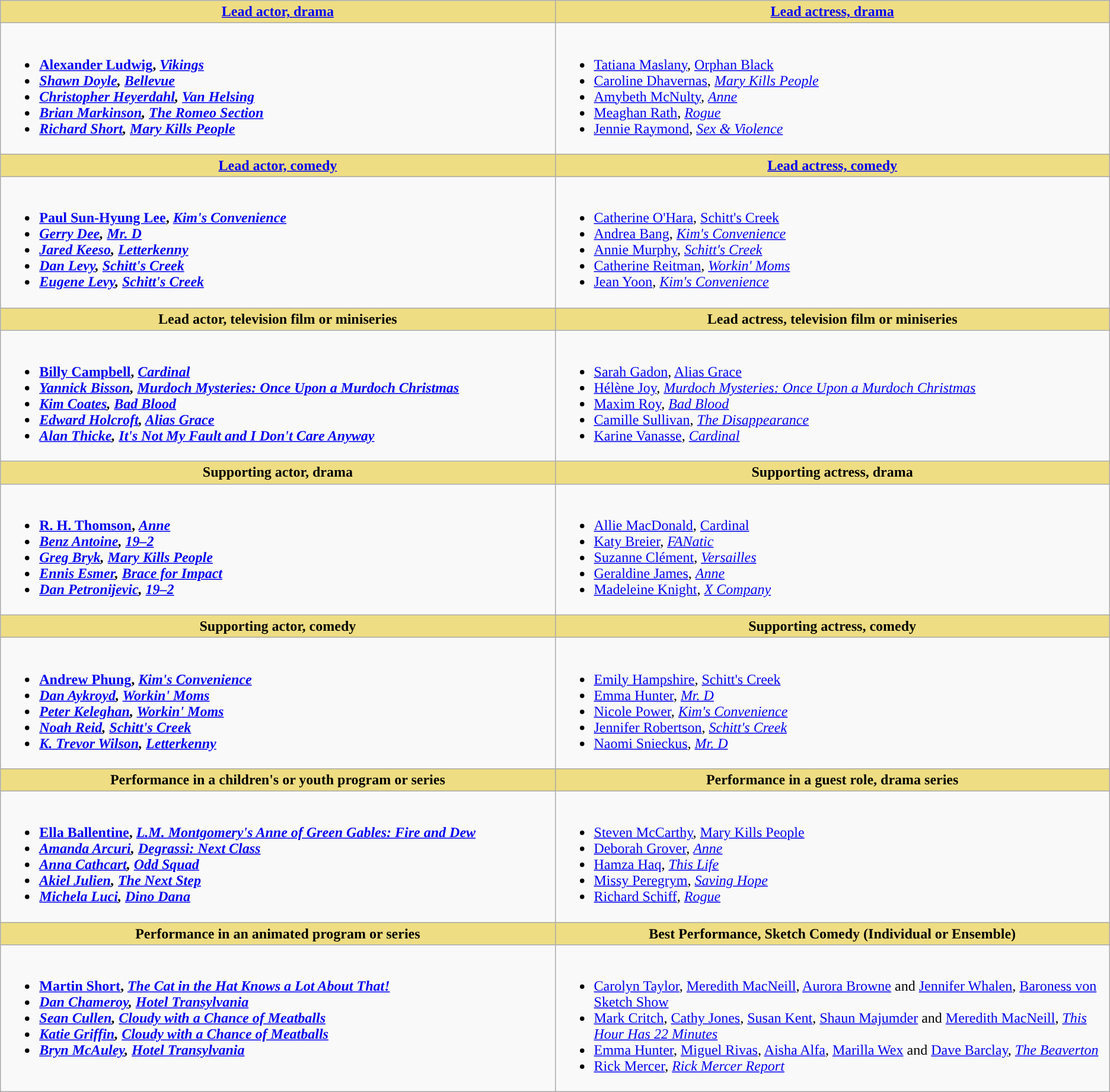<table class="wikitable" style="width=100%">
<tr>
<th style="background:#EEDD82; width:50%"><a href='#'>Lead actor, drama</a></th>
<th style="background:#EEDD82; width:50%"><a href='#'>Lead actress, drama</a></th>
</tr>
<tr>
<td valign="top"><br><ul><li> <strong><a href='#'>Alexander Ludwig</a>, <em><a href='#'>Vikings</a><strong><em></li><li><a href='#'>Shawn Doyle</a>, </em><a href='#'>Bellevue</a><em></li><li><a href='#'>Christopher Heyerdahl</a>, </em><a href='#'>Van Helsing</a><em></li><li><a href='#'>Brian Markinson</a>, </em><a href='#'>The Romeo Section</a><em></li><li><a href='#'>Richard Short</a>, </em><a href='#'>Mary Kills People</a><em></li></ul></td>
<td valign="top"><br><ul><li> </strong><a href='#'>Tatiana Maslany</a>, </em><a href='#'>Orphan Black</a></em></strong></li><li><a href='#'>Caroline Dhavernas</a>, <em><a href='#'>Mary Kills People</a></em></li><li><a href='#'>Amybeth McNulty</a>, <em><a href='#'>Anne</a></em></li><li><a href='#'>Meaghan Rath</a>, <em><a href='#'>Rogue</a></em></li><li><a href='#'>Jennie Raymond</a>, <em><a href='#'>Sex & Violence</a></em></li></ul></td>
</tr>
<tr>
<th style="background:#EEDD82; width:50%"><a href='#'>Lead actor, comedy</a></th>
<th style="background:#EEDD82; width:50%"><a href='#'>Lead actress, comedy</a></th>
</tr>
<tr>
<td valign="top"><br><ul><li> <strong><a href='#'>Paul Sun-Hyung Lee</a>, <em><a href='#'>Kim's Convenience</a><strong><em></li><li><a href='#'>Gerry Dee</a>, </em><a href='#'>Mr. D</a><em></li><li><a href='#'>Jared Keeso</a>, </em><a href='#'>Letterkenny</a><em></li><li><a href='#'>Dan Levy</a>, </em><a href='#'>Schitt's Creek</a><em></li><li><a href='#'>Eugene Levy</a>, </em><a href='#'>Schitt's Creek</a><em></li></ul></td>
<td valign="top"><br><ul><li> </strong><a href='#'>Catherine O'Hara</a>, </em><a href='#'>Schitt's Creek</a></em></strong></li><li><a href='#'>Andrea Bang</a>, <em><a href='#'>Kim's Convenience</a></em></li><li><a href='#'>Annie Murphy</a>, <em><a href='#'>Schitt's Creek</a></em></li><li><a href='#'>Catherine Reitman</a>, <em><a href='#'>Workin' Moms</a></em></li><li><a href='#'>Jean Yoon</a>, <em><a href='#'>Kim's Convenience</a></em></li></ul></td>
</tr>
<tr>
<th style="background:#EEDD82; width:50%">Lead actor, television film or miniseries</th>
<th style="background:#EEDD82; width:50%">Lead actress, television film or miniseries</th>
</tr>
<tr>
<td valign="top"><br><ul><li> <strong><a href='#'>Billy Campbell</a>, <em><a href='#'>Cardinal</a><strong><em></li><li><a href='#'>Yannick Bisson</a>, </em><a href='#'>Murdoch Mysteries: Once Upon a Murdoch Christmas</a><em></li><li><a href='#'>Kim Coates</a>, </em><a href='#'>Bad Blood</a><em></li><li><a href='#'>Edward Holcroft</a>, </em><a href='#'>Alias Grace</a><em></li><li><a href='#'>Alan Thicke</a>, </em><a href='#'>It's Not My Fault and I Don't Care Anyway</a><em></li></ul></td>
<td valign="top"><br><ul><li> </strong><a href='#'>Sarah Gadon</a>, </em><a href='#'>Alias Grace</a></em></strong></li><li><a href='#'>Hélène Joy</a>, <em><a href='#'>Murdoch Mysteries: Once Upon a Murdoch Christmas</a></em></li><li><a href='#'>Maxim Roy</a>, <em><a href='#'>Bad Blood</a></em></li><li><a href='#'>Camille Sullivan</a>, <em><a href='#'>The Disappearance</a></em></li><li><a href='#'>Karine Vanasse</a>, <em><a href='#'>Cardinal</a></em></li></ul></td>
</tr>
<tr>
<th style="background:#EEDD82; width:50%">Supporting actor, drama</th>
<th style="background:#EEDD82; width:50%">Supporting actress, drama</th>
</tr>
<tr>
<td valign="top"><br><ul><li> <strong><a href='#'>R. H. Thomson</a>, <em><a href='#'>Anne</a><strong><em></li><li><a href='#'>Benz Antoine</a>, </em><a href='#'>19–2</a><em></li><li><a href='#'>Greg Bryk</a>, </em><a href='#'>Mary Kills People</a><em></li><li><a href='#'>Ennis Esmer</a>, </em><a href='#'>Brace for Impact</a><em></li><li><a href='#'>Dan Petronijevic</a>, </em><a href='#'>19–2</a><em></li></ul></td>
<td valign="top"><br><ul><li> </strong><a href='#'>Allie MacDonald</a>, </em><a href='#'>Cardinal</a></em></strong></li><li><a href='#'>Katy Breier</a>, <em><a href='#'>FANatic</a></em></li><li><a href='#'>Suzanne Clément</a>, <em><a href='#'>Versailles</a></em></li><li><a href='#'>Geraldine James</a>, <em><a href='#'>Anne</a></em></li><li><a href='#'>Madeleine Knight</a>, <em><a href='#'>X Company</a></em></li></ul></td>
</tr>
<tr>
<th style="background:#EEDD82; width:50%">Supporting actor, comedy</th>
<th style="background:#EEDD82; width:50%">Supporting actress, comedy</th>
</tr>
<tr>
<td valign="top"><br><ul><li> <strong><a href='#'>Andrew Phung</a>, <em><a href='#'>Kim's Convenience</a><strong><em></li><li><a href='#'>Dan Aykroyd</a>, </em><a href='#'>Workin' Moms</a><em></li><li><a href='#'>Peter Keleghan</a>, </em><a href='#'>Workin' Moms</a><em></li><li><a href='#'>Noah Reid</a>, </em><a href='#'>Schitt's Creek</a><em></li><li><a href='#'>K. Trevor Wilson</a>, </em><a href='#'>Letterkenny</a><em></li></ul></td>
<td valign="top"><br><ul><li> </strong><a href='#'>Emily Hampshire</a>, </em><a href='#'>Schitt's Creek</a></em></strong></li><li><a href='#'>Emma Hunter</a>, <em><a href='#'>Mr. D</a></em></li><li><a href='#'>Nicole Power</a>, <em><a href='#'>Kim's Convenience</a></em></li><li><a href='#'>Jennifer Robertson</a>, <em><a href='#'>Schitt's Creek</a></em></li><li><a href='#'>Naomi Snieckus</a>, <em><a href='#'>Mr. D</a></em></li></ul></td>
</tr>
<tr>
<th style="background:#EEDD82; width:50%">Performance in a children's or youth program or series</th>
<th style="background:#EEDD82; width:50%">Performance in a guest role, drama series</th>
</tr>
<tr>
<td valign="top"><br><ul><li> <strong><a href='#'>Ella Ballentine</a>, <em><a href='#'>L.M. Montgomery's Anne of Green Gables: Fire and Dew</a><strong><em></li><li><a href='#'>Amanda Arcuri</a>, </em><a href='#'>Degrassi: Next Class</a><em></li><li><a href='#'>Anna Cathcart</a>, </em><a href='#'>Odd Squad</a><em></li><li><a href='#'>Akiel Julien</a>, </em><a href='#'>The Next Step</a><em></li><li><a href='#'>Michela Luci</a>, </em><a href='#'>Dino Dana</a><em></li></ul></td>
<td valign="top"><br><ul><li> </strong><a href='#'>Steven McCarthy</a>, </em><a href='#'>Mary Kills People</a></em></strong></li><li><a href='#'>Deborah Grover</a>, <em><a href='#'>Anne</a></em></li><li><a href='#'>Hamza Haq</a>, <em><a href='#'>This Life</a></em></li><li><a href='#'>Missy Peregrym</a>, <em><a href='#'>Saving Hope</a></em></li><li><a href='#'>Richard Schiff</a>, <em><a href='#'>Rogue</a></em></li></ul></td>
</tr>
<tr>
<th style="background:#EEDD82; width:50%">Performance in an animated program or series</th>
<th style="background:#EEDD82; width:50%">Best Performance, Sketch Comedy (Individual or Ensemble)</th>
</tr>
<tr>
<td valign="top"><br><ul><li> <strong><a href='#'>Martin Short</a>, <em><a href='#'>The Cat in the Hat Knows a Lot About That!</a><strong><em></li><li><a href='#'>Dan Chameroy</a>, </em><a href='#'>Hotel Transylvania</a><em></li><li><a href='#'>Sean Cullen</a>, </em><a href='#'>Cloudy with a Chance of Meatballs</a><em></li><li><a href='#'>Katie Griffin</a>, </em><a href='#'>Cloudy with a Chance of Meatballs</a><em></li><li><a href='#'>Bryn McAuley</a>, </em><a href='#'>Hotel Transylvania</a><em></li></ul></td>
<td valign="top"><br><ul><li> </strong><a href='#'>Carolyn Taylor</a>, <a href='#'>Meredith MacNeill</a>, <a href='#'>Aurora Browne</a> and <a href='#'>Jennifer Whalen</a>, </em><a href='#'>Baroness von Sketch Show</a></em></strong></li><li><a href='#'>Mark Critch</a>, <a href='#'>Cathy Jones</a>, <a href='#'>Susan Kent</a>, <a href='#'>Shaun Majumder</a> and <a href='#'>Meredith MacNeill</a>, <em><a href='#'>This Hour Has 22 Minutes</a></em></li><li><a href='#'>Emma Hunter</a>, <a href='#'>Miguel Rivas</a>, <a href='#'>Aisha Alfa</a>, <a href='#'>Marilla Wex</a> and <a href='#'>Dave Barclay</a>, <em><a href='#'>The Beaverton</a></em></li><li><a href='#'>Rick Mercer</a>, <em><a href='#'>Rick Mercer Report</a></em></li></ul></td>
</tr>
</table>
